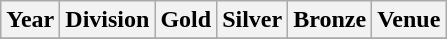<table class="wikitable sortable" style="text-align: left;">
<tr>
<th>Year</th>
<th>Division</th>
<th> Gold</th>
<th> Silver</th>
<th> Bronze</th>
<th>Venue</th>
</tr>
<tr>
</tr>
</table>
